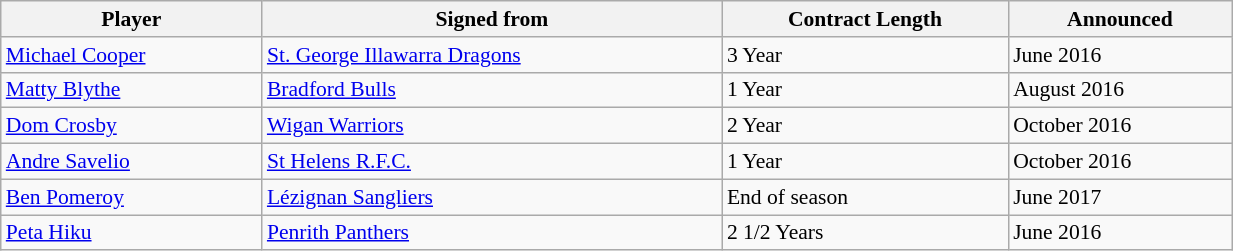<table class="wikitable"  style="width:65%; font-size:90%;">
<tr>
<th>Player</th>
<th>Signed from</th>
<th>Contract Length</th>
<th>Announced</th>
</tr>
<tr>
<td> <a href='#'>Michael Cooper</a></td>
<td><a href='#'>St. George Illawarra Dragons</a></td>
<td>3 Year</td>
<td>June 2016</td>
</tr>
<tr>
<td> <a href='#'>Matty Blythe</a></td>
<td><a href='#'>Bradford Bulls</a></td>
<td>1 Year</td>
<td>August 2016</td>
</tr>
<tr>
<td> <a href='#'>Dom Crosby</a></td>
<td><a href='#'>Wigan Warriors</a></td>
<td>2 Year</td>
<td>October 2016</td>
</tr>
<tr>
<td> <a href='#'>Andre Savelio</a></td>
<td><a href='#'>St Helens R.F.C.</a></td>
<td>1 Year</td>
<td>October 2016</td>
</tr>
<tr>
<td> <a href='#'>Ben Pomeroy</a></td>
<td><a href='#'>Lézignan Sangliers</a></td>
<td>End of season</td>
<td>June 2017</td>
</tr>
<tr>
<td> <a href='#'>Peta Hiku</a></td>
<td><a href='#'>Penrith Panthers</a></td>
<td>2 1/2 Years</td>
<td>June 2016</td>
</tr>
</table>
